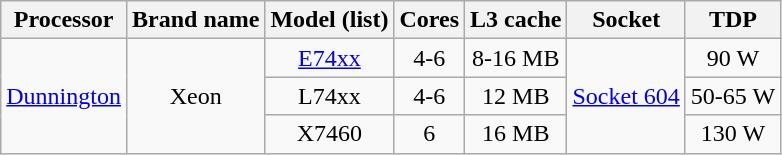<table class="wikitable" style="font-size: 100%; text-align: center">
<tr>
<th>Processor</th>
<th>Brand name</th>
<th>Model (list)</th>
<th>Cores</th>
<th>L3 cache</th>
<th>Socket</th>
<th>TDP</th>
</tr>
<tr>
<td rowspan=3><a href='#'>Dunnington</a></td>
<td rowspan=3>Xeon</td>
<td><a href='#'>E74xx</a></td>
<td>4-6</td>
<td>8-16 MB</td>
<td rowspan=3><a href='#'>Socket 604</a></td>
<td>90 W</td>
</tr>
<tr>
<td>L74xx</td>
<td>4-6</td>
<td>12 MB</td>
<td>50-65 W</td>
</tr>
<tr>
<td>X7460</td>
<td>6</td>
<td>16 MB</td>
<td>130 W</td>
</tr>
</table>
